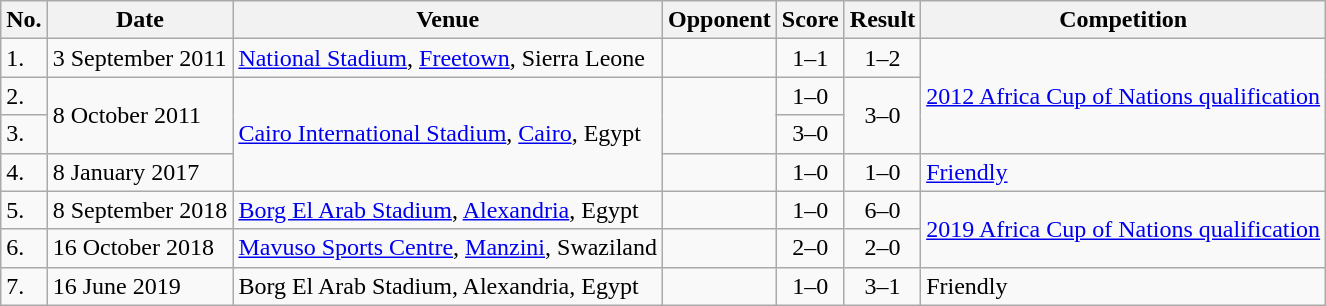<table class="wikitable sortable">
<tr>
<th>No.</th>
<th>Date</th>
<th>Venue</th>
<th>Opponent</th>
<th>Score</th>
<th>Result</th>
<th>Competition</th>
</tr>
<tr>
<td>1.</td>
<td>3 September 2011</td>
<td><a href='#'>National Stadium</a>, <a href='#'>Freetown</a>, Sierra Leone</td>
<td></td>
<td align=center>1–1</td>
<td align=center>1–2</td>
<td rowspan=3><a href='#'>2012 Africa Cup of Nations qualification</a></td>
</tr>
<tr>
<td>2.</td>
<td rowspan=2>8 October 2011</td>
<td rowspan=3><a href='#'>Cairo International Stadium</a>, <a href='#'>Cairo</a>, Egypt</td>
<td rowspan=2></td>
<td align=center>1–0</td>
<td rowspan=2 align=center>3–0</td>
</tr>
<tr>
<td>3.</td>
<td align=center>3–0</td>
</tr>
<tr>
<td>4.</td>
<td>8 January 2017</td>
<td></td>
<td align=center>1–0</td>
<td align=center>1–0</td>
<td><a href='#'>Friendly</a></td>
</tr>
<tr>
<td>5.</td>
<td>8 September 2018</td>
<td><a href='#'>Borg El Arab Stadium</a>, <a href='#'>Alexandria</a>, Egypt</td>
<td></td>
<td align=center>1–0</td>
<td align=center>6–0</td>
<td rowspan=2><a href='#'>2019 Africa Cup of Nations qualification</a></td>
</tr>
<tr>
<td>6.</td>
<td>16 October 2018</td>
<td><a href='#'>Mavuso Sports Centre</a>, <a href='#'>Manzini</a>, Swaziland</td>
<td></td>
<td align=center>2–0</td>
<td align=center>2–0</td>
</tr>
<tr>
<td>7.</td>
<td>16 June 2019</td>
<td>Borg El Arab Stadium, Alexandria, Egypt</td>
<td></td>
<td align=center>1–0</td>
<td align=center>3–1</td>
<td>Friendly</td>
</tr>
</table>
